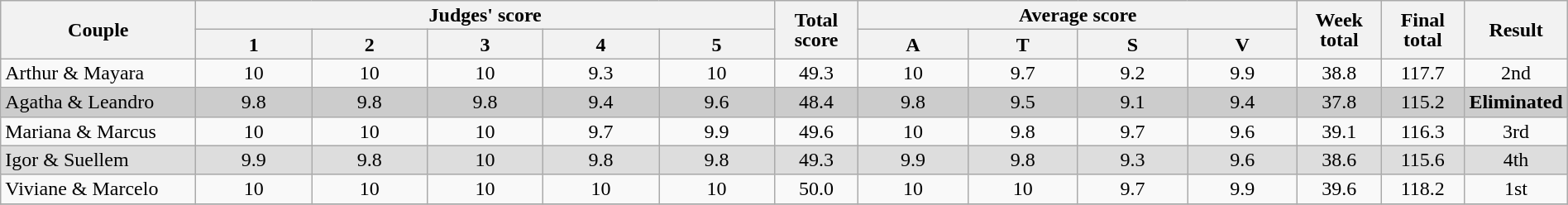<table class="wikitable" style="font-size:100%; line-height:16px; text-align:center" width="100%">
<tr>
<th rowspan=2 width=150>Couple</th>
<th colspan=5 width=200>Judges' score</th>
<th rowspan=2 width=060>Total score</th>
<th colspan=4 width=150>Average score</th>
<th rowspan=2 width=060>Week total</th>
<th rowspan=2 width=060>Final total</th>
<th rowspan=2 width=075>Result</th>
</tr>
<tr>
<th>1</th>
<th>2</th>
<th>3</th>
<th>4</th>
<th>5</th>
<th>A</th>
<th>T</th>
<th>S</th>
<th>V</th>
</tr>
<tr>
<td align="left">Arthur & Mayara</td>
<td>10</td>
<td>10</td>
<td>10</td>
<td>9.3</td>
<td>10</td>
<td>49.3</td>
<td>10</td>
<td>9.7</td>
<td>9.2</td>
<td>9.9</td>
<td>38.8</td>
<td>117.7</td>
<td>2nd</td>
</tr>
<tr bgcolor="CCCCCC">
<td align="left">Agatha & Leandro</td>
<td>9.8</td>
<td>9.8</td>
<td>9.8</td>
<td>9.4</td>
<td>9.6</td>
<td>48.4</td>
<td>9.8</td>
<td>9.5</td>
<td>9.1</td>
<td>9.4</td>
<td>37.8</td>
<td>115.2</td>
<td><strong>Eliminated</strong></td>
</tr>
<tr>
<td align="left">Mariana & Marcus</td>
<td>10</td>
<td>10</td>
<td>10</td>
<td>9.7</td>
<td>9.9</td>
<td>49.6</td>
<td>10</td>
<td>9.8</td>
<td>9.7</td>
<td>9.6</td>
<td>39.1</td>
<td>116.3</td>
<td>3rd</td>
</tr>
<tr bgcolor="DDDDDD">
<td align="left">Igor & Suellem</td>
<td>9.9</td>
<td>9.8</td>
<td>10</td>
<td>9.8</td>
<td>9.8</td>
<td>49.3</td>
<td>9.9</td>
<td>9.8</td>
<td>9.3</td>
<td>9.6</td>
<td>38.6</td>
<td>115.6</td>
<td>4th</td>
</tr>
<tr>
<td align="left">Viviane & Marcelo</td>
<td>10</td>
<td>10</td>
<td>10</td>
<td>10</td>
<td>10</td>
<td>50.0</td>
<td>10</td>
<td>10</td>
<td>9.7</td>
<td>9.9</td>
<td>39.6</td>
<td>118.2</td>
<td>1st</td>
</tr>
<tr>
</tr>
</table>
